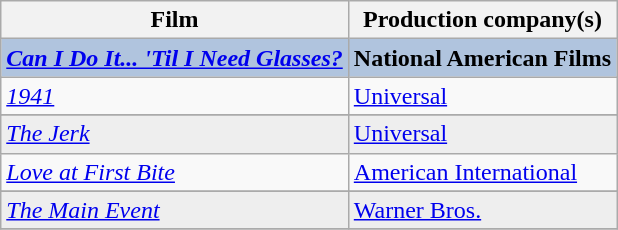<table class="wikitable sortable plainrowheaders">
<tr>
<th>Film</th>
<th class="unsortable">Production company(s)</th>
</tr>
<tr style="background:#B0C4DE">
<td><strong><em><a href='#'>Can I Do It... 'Til I Need Glasses?</a></em></strong></td>
<td><strong>National American Films</strong></td>
</tr>
<tr>
<td><em><a href='#'>1941</a></em></td>
<td><a href='#'>Universal</a></td>
</tr>
<tr>
</tr>
<tr style="background:#eee;">
<td><em><a href='#'>The Jerk</a></em></td>
<td><a href='#'>Universal</a></td>
</tr>
<tr>
<td><em><a href='#'>Love at First Bite</a></em></td>
<td><a href='#'>American International</a></td>
</tr>
<tr>
</tr>
<tr style="background:#eee;">
<td><em><a href='#'>The Main Event</a></em></td>
<td><a href='#'>Warner Bros.</a></td>
</tr>
<tr>
</tr>
</table>
